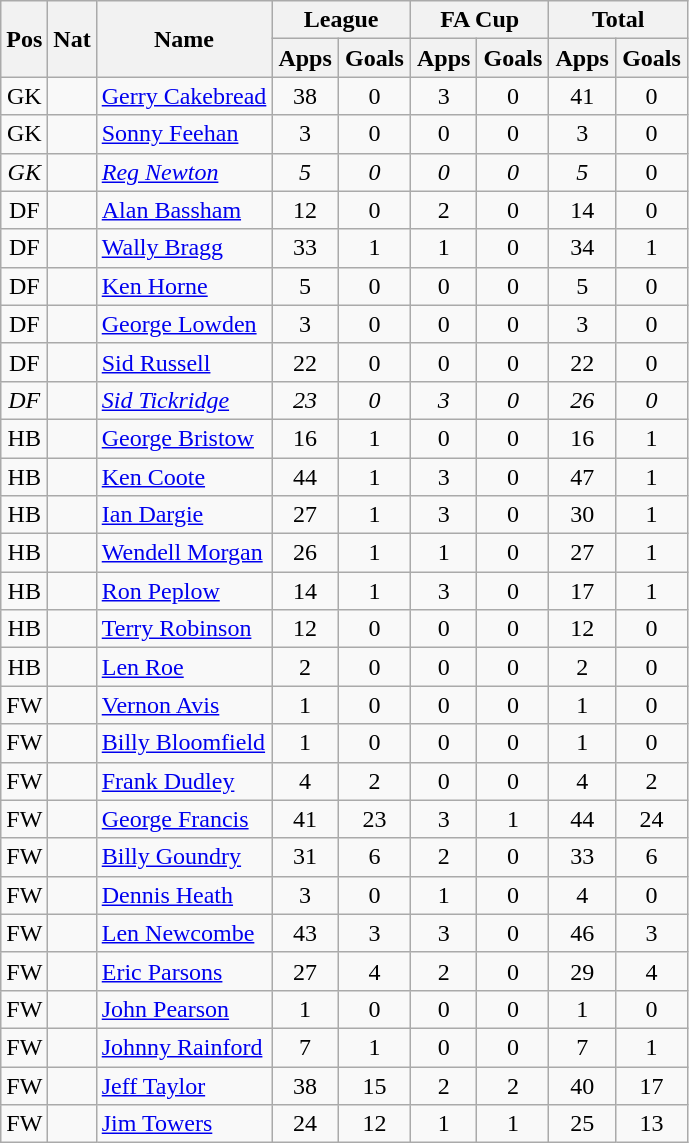<table class="wikitable" style="text-align:center">
<tr>
<th rowspan="2">Pos</th>
<th rowspan="2">Nat</th>
<th rowspan="2">Name</th>
<th colspan="2" style="width:85px;">League</th>
<th colspan="2" style="width:85px;">FA Cup</th>
<th colspan="2" style="width:85px;">Total</th>
</tr>
<tr>
<th>Apps</th>
<th>Goals</th>
<th>Apps</th>
<th>Goals</th>
<th>Apps</th>
<th>Goals</th>
</tr>
<tr>
<td>GK</td>
<td></td>
<td style="text-align:left;"><a href='#'>Gerry Cakebread</a></td>
<td>38</td>
<td>0</td>
<td>3</td>
<td>0</td>
<td>41</td>
<td>0</td>
</tr>
<tr>
<td>GK</td>
<td></td>
<td style="text-align:left;"><a href='#'>Sonny Feehan</a></td>
<td>3</td>
<td>0</td>
<td>0</td>
<td>0</td>
<td>3</td>
<td>0</td>
</tr>
<tr>
<td><em>GK</em></td>
<td><em></em></td>
<td style="text-align:left;"><em><a href='#'>Reg Newton</a></em></td>
<td><em>5</em></td>
<td><em>0</em></td>
<td><em>0</em></td>
<td><em>0</em></td>
<td><em>5</em></td>
<td>0</td>
</tr>
<tr>
<td>DF</td>
<td></td>
<td style="text-align:left;"><a href='#'>Alan Bassham</a></td>
<td>12</td>
<td>0</td>
<td>2</td>
<td>0</td>
<td>14</td>
<td>0</td>
</tr>
<tr>
<td>DF</td>
<td></td>
<td style="text-align:left;"><a href='#'>Wally Bragg</a></td>
<td>33</td>
<td>1</td>
<td>1</td>
<td>0</td>
<td>34</td>
<td>1</td>
</tr>
<tr>
<td>DF</td>
<td></td>
<td style="text-align:left;"><a href='#'>Ken Horne</a></td>
<td>5</td>
<td>0</td>
<td>0</td>
<td>0</td>
<td>5</td>
<td>0</td>
</tr>
<tr>
<td>DF</td>
<td></td>
<td style="text-align:left;"><a href='#'>George Lowden</a></td>
<td>3</td>
<td>0</td>
<td>0</td>
<td>0</td>
<td>3</td>
<td>0</td>
</tr>
<tr>
<td>DF</td>
<td></td>
<td style="text-align:left;"><a href='#'>Sid Russell</a></td>
<td>22</td>
<td>0</td>
<td>0</td>
<td>0</td>
<td>22</td>
<td>0</td>
</tr>
<tr>
<td><em>DF</em></td>
<td><em></em></td>
<td style="text-align:left;"><em><a href='#'>Sid Tickridge</a></em></td>
<td><em>23</em></td>
<td><em>0</em></td>
<td><em>3</em></td>
<td><em>0</em></td>
<td><em>26</em></td>
<td><em>0</em></td>
</tr>
<tr>
<td>HB</td>
<td></td>
<td style="text-align:left;"><a href='#'>George Bristow</a></td>
<td>16</td>
<td>1</td>
<td>0</td>
<td>0</td>
<td>16</td>
<td>1</td>
</tr>
<tr>
<td>HB</td>
<td></td>
<td style="text-align:left;"><a href='#'>Ken Coote</a></td>
<td>44</td>
<td>1</td>
<td>3</td>
<td>0</td>
<td>47</td>
<td>1</td>
</tr>
<tr>
<td>HB</td>
<td></td>
<td style="text-align:left;"><a href='#'>Ian Dargie</a></td>
<td>27</td>
<td>1</td>
<td>3</td>
<td>0</td>
<td>30</td>
<td>1</td>
</tr>
<tr>
<td>HB</td>
<td></td>
<td style="text-align:left;"><a href='#'>Wendell Morgan</a></td>
<td>26</td>
<td>1</td>
<td>1</td>
<td>0</td>
<td>27</td>
<td>1</td>
</tr>
<tr>
<td>HB</td>
<td></td>
<td style="text-align:left;"><a href='#'>Ron Peplow</a></td>
<td>14</td>
<td>1</td>
<td>3</td>
<td>0</td>
<td>17</td>
<td>1</td>
</tr>
<tr>
<td>HB</td>
<td></td>
<td style="text-align:left;"><a href='#'>Terry Robinson</a></td>
<td>12</td>
<td>0</td>
<td>0</td>
<td>0</td>
<td>12</td>
<td>0</td>
</tr>
<tr>
<td>HB</td>
<td></td>
<td style="text-align:left;"><a href='#'>Len Roe</a></td>
<td>2</td>
<td>0</td>
<td>0</td>
<td>0</td>
<td>2</td>
<td>0</td>
</tr>
<tr>
<td>FW</td>
<td></td>
<td style="text-align:left;"><a href='#'>Vernon Avis</a></td>
<td>1</td>
<td>0</td>
<td>0</td>
<td>0</td>
<td>1</td>
<td>0</td>
</tr>
<tr>
<td>FW</td>
<td></td>
<td style="text-align:left;"><a href='#'>Billy Bloomfield</a></td>
<td>1</td>
<td>0</td>
<td>0</td>
<td>0</td>
<td>1</td>
<td>0</td>
</tr>
<tr>
<td>FW</td>
<td></td>
<td style="text-align:left;"><a href='#'>Frank Dudley</a></td>
<td>4</td>
<td>2</td>
<td>0</td>
<td>0</td>
<td>4</td>
<td>2</td>
</tr>
<tr>
<td>FW</td>
<td></td>
<td style="text-align:left;"><a href='#'>George Francis</a></td>
<td>41</td>
<td>23</td>
<td>3</td>
<td>1</td>
<td>44</td>
<td>24</td>
</tr>
<tr>
<td>FW</td>
<td></td>
<td style="text-align:left;"><a href='#'>Billy Goundry</a></td>
<td>31</td>
<td>6</td>
<td>2</td>
<td>0</td>
<td>33</td>
<td>6</td>
</tr>
<tr>
<td>FW</td>
<td></td>
<td style="text-align:left;"><a href='#'>Dennis Heath</a></td>
<td>3</td>
<td>0</td>
<td>1</td>
<td>0</td>
<td>4</td>
<td>0</td>
</tr>
<tr>
<td>FW</td>
<td></td>
<td style="text-align:left;"><a href='#'>Len Newcombe</a></td>
<td>43</td>
<td>3</td>
<td>3</td>
<td>0</td>
<td>46</td>
<td>3</td>
</tr>
<tr>
<td>FW</td>
<td></td>
<td style="text-align:left;"><a href='#'>Eric Parsons</a></td>
<td>27</td>
<td>4</td>
<td>2</td>
<td>0</td>
<td>29</td>
<td>4</td>
</tr>
<tr>
<td>FW</td>
<td></td>
<td style="text-align:left;"><a href='#'>John Pearson</a></td>
<td>1</td>
<td>0</td>
<td>0</td>
<td>0</td>
<td>1</td>
<td>0</td>
</tr>
<tr>
<td>FW</td>
<td></td>
<td style="text-align:left;"><a href='#'>Johnny Rainford</a></td>
<td>7</td>
<td>1</td>
<td>0</td>
<td>0</td>
<td>7</td>
<td>1</td>
</tr>
<tr>
<td>FW</td>
<td></td>
<td style="text-align:left;"><a href='#'>Jeff Taylor</a></td>
<td>38</td>
<td>15</td>
<td>2</td>
<td>2</td>
<td>40</td>
<td>17</td>
</tr>
<tr>
<td>FW</td>
<td></td>
<td style="text-align:left;"><a href='#'>Jim Towers</a></td>
<td>24</td>
<td>12</td>
<td>1</td>
<td>1</td>
<td>25</td>
<td>13</td>
</tr>
</table>
